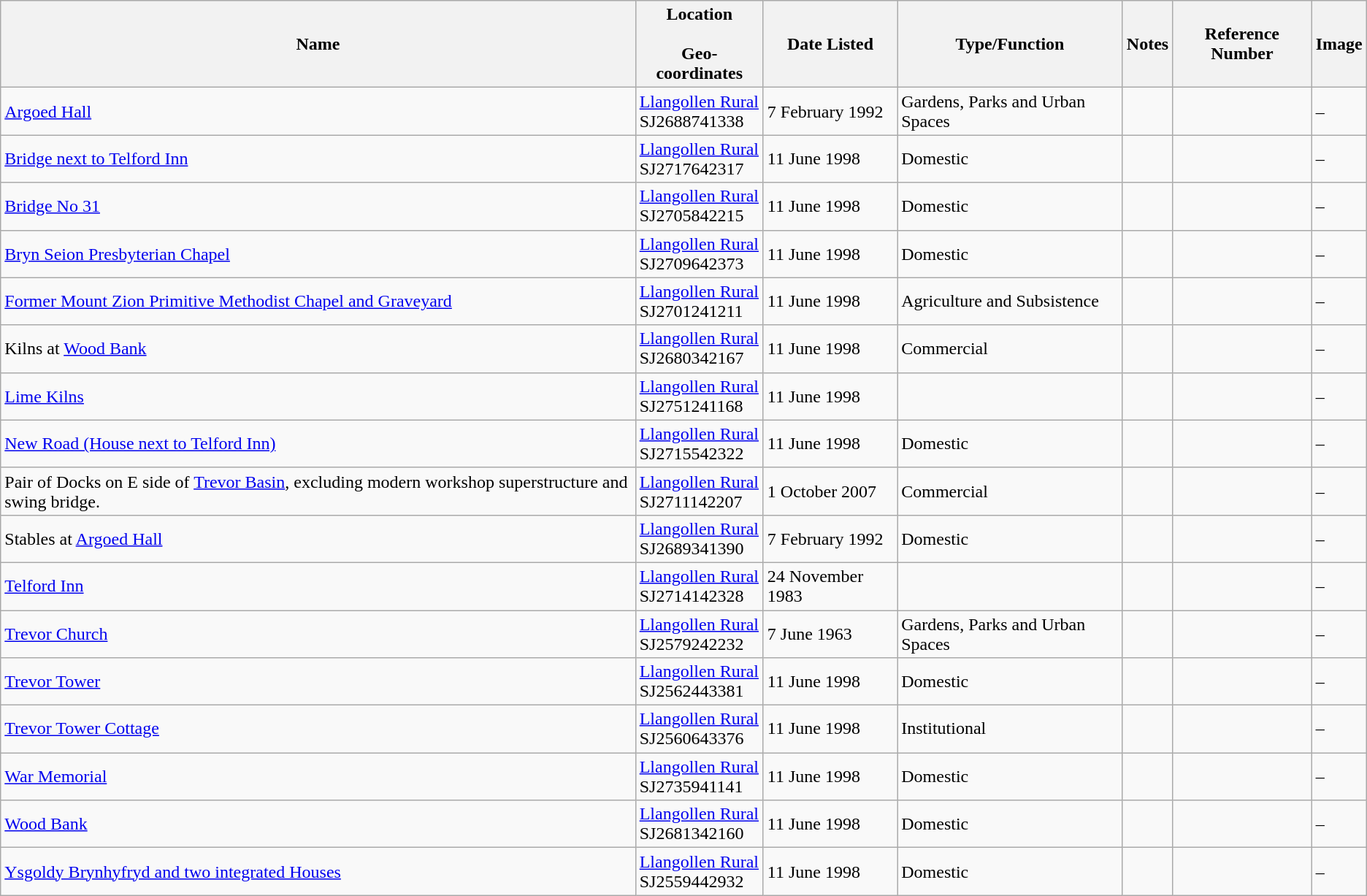<table class="wikitable sortable">
<tr>
<th>Name</th>
<th>Location<br><br>Geo-coordinates</th>
<th>Date Listed</th>
<th>Type/Function</th>
<th>Notes</th>
<th>Reference Number</th>
<th>Image</th>
</tr>
<tr>
<td><a href='#'>Argoed Hall</a></td>
<td><a href='#'>Llangollen Rural</a><br>SJ2688741338<br></td>
<td>7 February 1992</td>
<td>Gardens, Parks and Urban Spaces</td>
<td></td>
<td></td>
<td>–</td>
</tr>
<tr>
<td><a href='#'>Bridge next to Telford Inn</a></td>
<td><a href='#'>Llangollen Rural</a><br>SJ2717642317<br></td>
<td>11 June 1998</td>
<td>Domestic</td>
<td></td>
<td></td>
<td>–</td>
</tr>
<tr>
<td><a href='#'>Bridge No 31</a></td>
<td><a href='#'>Llangollen Rural</a><br>SJ2705842215<br></td>
<td>11 June 1998</td>
<td>Domestic</td>
<td></td>
<td></td>
<td>–</td>
</tr>
<tr>
<td><a href='#'>Bryn Seion Presbyterian Chapel</a></td>
<td><a href='#'>Llangollen Rural</a><br>SJ2709642373<br></td>
<td>11 June 1998</td>
<td>Domestic</td>
<td></td>
<td></td>
<td>–</td>
</tr>
<tr>
<td><a href='#'>Former Mount Zion Primitive Methodist Chapel and Graveyard</a></td>
<td><a href='#'>Llangollen Rural</a><br>SJ2701241211<br></td>
<td>11 June 1998</td>
<td>Agriculture and Subsistence</td>
<td></td>
<td></td>
<td>–</td>
</tr>
<tr>
<td>Kilns at <a href='#'>Wood Bank</a></td>
<td><a href='#'>Llangollen Rural</a><br>SJ2680342167<br></td>
<td>11 June 1998</td>
<td>Commercial</td>
<td></td>
<td></td>
<td>–</td>
</tr>
<tr>
<td><a href='#'>Lime Kilns</a></td>
<td><a href='#'>Llangollen Rural</a><br>SJ2751241168<br></td>
<td>11 June 1998</td>
<td></td>
<td></td>
<td></td>
<td>–</td>
</tr>
<tr>
<td><a href='#'>New Road (House next to Telford Inn)</a></td>
<td><a href='#'>Llangollen Rural</a><br>SJ2715542322<br></td>
<td>11 June 1998</td>
<td>Domestic</td>
<td></td>
<td></td>
<td>–</td>
</tr>
<tr>
<td>Pair of Docks on E side of <a href='#'>Trevor Basin</a>, excluding modern workshop superstructure and swing bridge.</td>
<td><a href='#'>Llangollen Rural</a><br>SJ2711142207<br></td>
<td>1 October 2007</td>
<td>Commercial</td>
<td></td>
<td></td>
<td>–</td>
</tr>
<tr>
<td>Stables at <a href='#'>Argoed Hall</a></td>
<td><a href='#'>Llangollen Rural</a><br>SJ2689341390<br></td>
<td>7 February 1992</td>
<td>Domestic</td>
<td></td>
<td></td>
<td>–</td>
</tr>
<tr>
<td><a href='#'>Telford Inn</a></td>
<td><a href='#'>Llangollen Rural</a><br>SJ2714142328<br></td>
<td>24 November 1983</td>
<td></td>
<td></td>
<td></td>
<td>–</td>
</tr>
<tr>
<td><a href='#'>Trevor Church</a></td>
<td><a href='#'>Llangollen Rural</a><br>SJ2579242232<br></td>
<td>7 June 1963</td>
<td>Gardens, Parks and Urban Spaces</td>
<td></td>
<td></td>
<td>–</td>
</tr>
<tr>
<td><a href='#'>Trevor Tower</a></td>
<td><a href='#'>Llangollen Rural</a><br>SJ2562443381<br></td>
<td>11 June 1998</td>
<td>Domestic</td>
<td></td>
<td></td>
<td>–</td>
</tr>
<tr>
<td><a href='#'>Trevor Tower Cottage</a></td>
<td><a href='#'>Llangollen Rural</a><br>SJ2560643376<br></td>
<td>11 June 1998</td>
<td>Institutional</td>
<td></td>
<td></td>
<td>–</td>
</tr>
<tr>
<td><a href='#'>War Memorial</a></td>
<td><a href='#'>Llangollen Rural</a><br>SJ2735941141<br></td>
<td>11 June 1998</td>
<td>Domestic</td>
<td></td>
<td></td>
<td>–</td>
</tr>
<tr>
<td><a href='#'>Wood Bank</a></td>
<td><a href='#'>Llangollen Rural</a><br>SJ2681342160<br></td>
<td>11 June 1998</td>
<td>Domestic</td>
<td></td>
<td></td>
<td>–</td>
</tr>
<tr>
<td><a href='#'>Ysgoldy Brynhyfryd and two integrated Houses</a></td>
<td><a href='#'>Llangollen Rural</a><br>SJ2559442932<br></td>
<td>11 June 1998</td>
<td>Domestic</td>
<td></td>
<td></td>
<td>–</td>
</tr>
</table>
